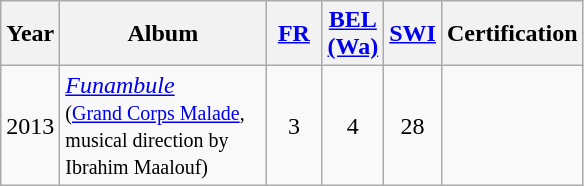<table class="wikitable">
<tr>
<th style="width:10px;">Year</th>
<th style="width:130px;">Album</th>
<th width="30"><a href='#'>FR</a></th>
<th width="30"><a href='#'>BEL <br>(Wa)</a></th>
<th width="30"><a href='#'>SWI</a></th>
<th width="70">Certification <br></th>
</tr>
<tr>
<td>2013</td>
<td><em><a href='#'>Funambule</a></em> <br><small>(<a href='#'>Grand Corps Malade</a>, <br>musical direction by Ibrahim Maalouf)</small></td>
<td style="text-align:center;">3</td>
<td style="text-align:center;">4</td>
<td style="text-align:center;">28</td>
<td></td>
</tr>
</table>
